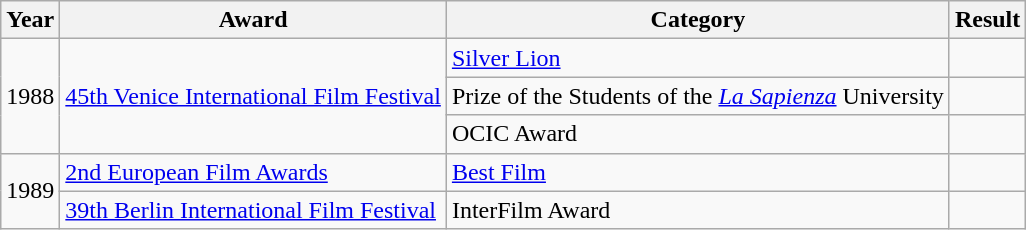<table class="wikitable sortable">
<tr>
<th>Year</th>
<th>Award</th>
<th>Category</th>
<th>Result</th>
</tr>
<tr>
<td rowspan=3>1988</td>
<td rowspan=3><a href='#'>45th Venice International Film Festival</a></td>
<td><a href='#'>Silver Lion</a></td>
<td></td>
</tr>
<tr>
<td>Prize of the Students of the <em><a href='#'>La Sapienza</a></em> University</td>
<td></td>
</tr>
<tr>
<td>OCIC Award</td>
<td></td>
</tr>
<tr>
<td rowspan=2>1989</td>
<td><a href='#'>2nd European Film Awards</a></td>
<td><a href='#'>Best Film</a></td>
<td></td>
</tr>
<tr>
<td><a href='#'>39th Berlin International Film Festival</a></td>
<td>InterFilm Award</td>
<td></td>
</tr>
</table>
